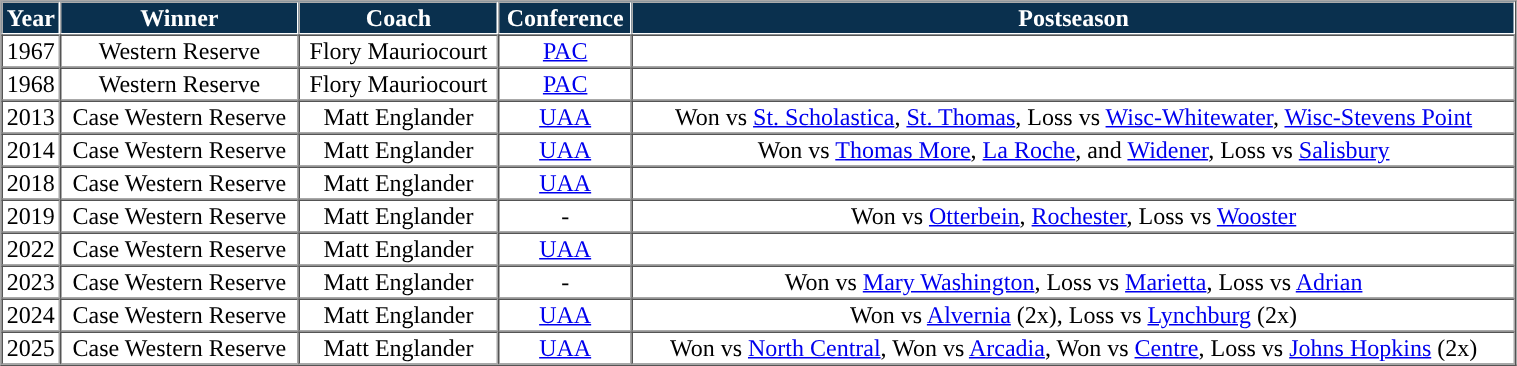<table bcellpadding="1" border="1" cellspacing="0" style="width:80%;"valign="top">
<tr>
<th - style="background:#0A304E; color:white">Year</th>
<th - style="background:#0A304E; color:white">Winner</th>
<th - style="background:#0A304E; color:white">Coach</th>
<th - style="background:#0A304E; color:white">Conference</th>
<th - style="background:#0A304E; color:white">Postseason</th>
</tr>
<tr style="text-align:center;">
<td>1967</td>
<td>Western Reserve</td>
<td>Flory Mauriocourt</td>
<td><a href='#'>PAC</a></td>
<td></td>
</tr>
<tr style="text-align:center;">
<td>1968</td>
<td>Western Reserve</td>
<td>Flory Mauriocourt</td>
<td><a href='#'>PAC</a></td>
<td></td>
</tr>
<tr style="text-align:center;">
<td>2013</td>
<td>Case Western Reserve</td>
<td>Matt Englander</td>
<td><a href='#'>UAA</a></td>
<td>Won vs <a href='#'>St. Scholastica</a>, <a href='#'>St. Thomas</a>, Loss vs <a href='#'>Wisc-Whitewater</a>, <a href='#'>Wisc-Stevens Point</a></td>
</tr>
<tr style="text-align:center;">
<td>2014</td>
<td>Case Western Reserve</td>
<td>Matt Englander</td>
<td><a href='#'>UAA</a></td>
<td>Won vs <a href='#'>Thomas More</a>, <a href='#'>La Roche</a>, and <a href='#'>Widener</a>, Loss vs <a href='#'>Salisbury</a></td>
</tr>
<tr style="text-align:center;">
<td>2018</td>
<td>Case Western Reserve</td>
<td>Matt Englander</td>
<td><a href='#'>UAA</a></td>
<td></td>
</tr>
<tr style="text-align:center;">
<td>2019</td>
<td>Case Western Reserve</td>
<td>Matt Englander</td>
<td>-</td>
<td>Won vs <a href='#'>Otterbein</a>, <a href='#'>Rochester</a>, Loss vs <a href='#'>Wooster</a></td>
</tr>
<tr style="text-align:center;">
<td>2022</td>
<td>Case Western Reserve</td>
<td>Matt Englander</td>
<td><a href='#'>UAA</a></td>
<td></td>
</tr>
<tr style="text-align:center;">
<td>2023</td>
<td>Case Western Reserve</td>
<td>Matt Englander</td>
<td>-</td>
<td>Won vs <a href='#'>Mary Washington</a>, Loss vs <a href='#'>Marietta</a>, Loss vs <a href='#'>Adrian</a></td>
</tr>
<tr style="text-align:center;">
<td>2024</td>
<td>Case Western Reserve</td>
<td>Matt Englander</td>
<td><a href='#'>UAA</a></td>
<td>Won vs <a href='#'>Alvernia</a> (2x), Loss vs <a href='#'>Lynchburg</a> (2x)</td>
</tr>
<tr style="text-align:center;">
<td>2025</td>
<td>Case Western Reserve</td>
<td>Matt Englander</td>
<td><a href='#'>UAA</a></td>
<td>Won vs <a href='#'>North Central</a>, Won vs <a href='#'>Arcadia</a>, Won vs <a href='#'>Centre</a>, Loss vs <a href='#'>Johns Hopkins</a> (2x)</td>
</tr>
<tr style="text-align:center;">
</tr>
</table>
